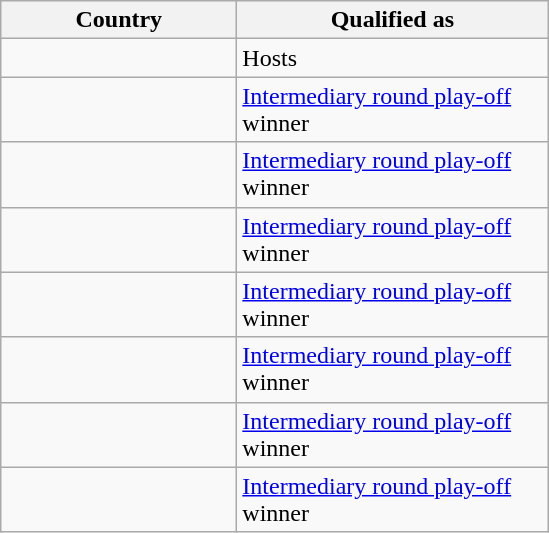<table class="wikitable sortable">
<tr>
<th scope="col" width="150px">Country</th>
<th scope="col" width="200px">Qualified as</th>
</tr>
<tr>
<td></td>
<td>Hosts</td>
</tr>
<tr>
<td></td>
<td><a href='#'>Intermediary round play-off</a> winner</td>
</tr>
<tr>
<td></td>
<td><a href='#'>Intermediary round play-off</a> winner</td>
</tr>
<tr>
<td></td>
<td><a href='#'>Intermediary round play-off</a> winner</td>
</tr>
<tr>
<td></td>
<td><a href='#'>Intermediary round play-off</a> winner</td>
</tr>
<tr>
<td></td>
<td><a href='#'>Intermediary round play-off</a> winner</td>
</tr>
<tr>
<td></td>
<td><a href='#'>Intermediary round play-off</a> winner</td>
</tr>
<tr>
<td></td>
<td><a href='#'>Intermediary round play-off</a> winner</td>
</tr>
</table>
